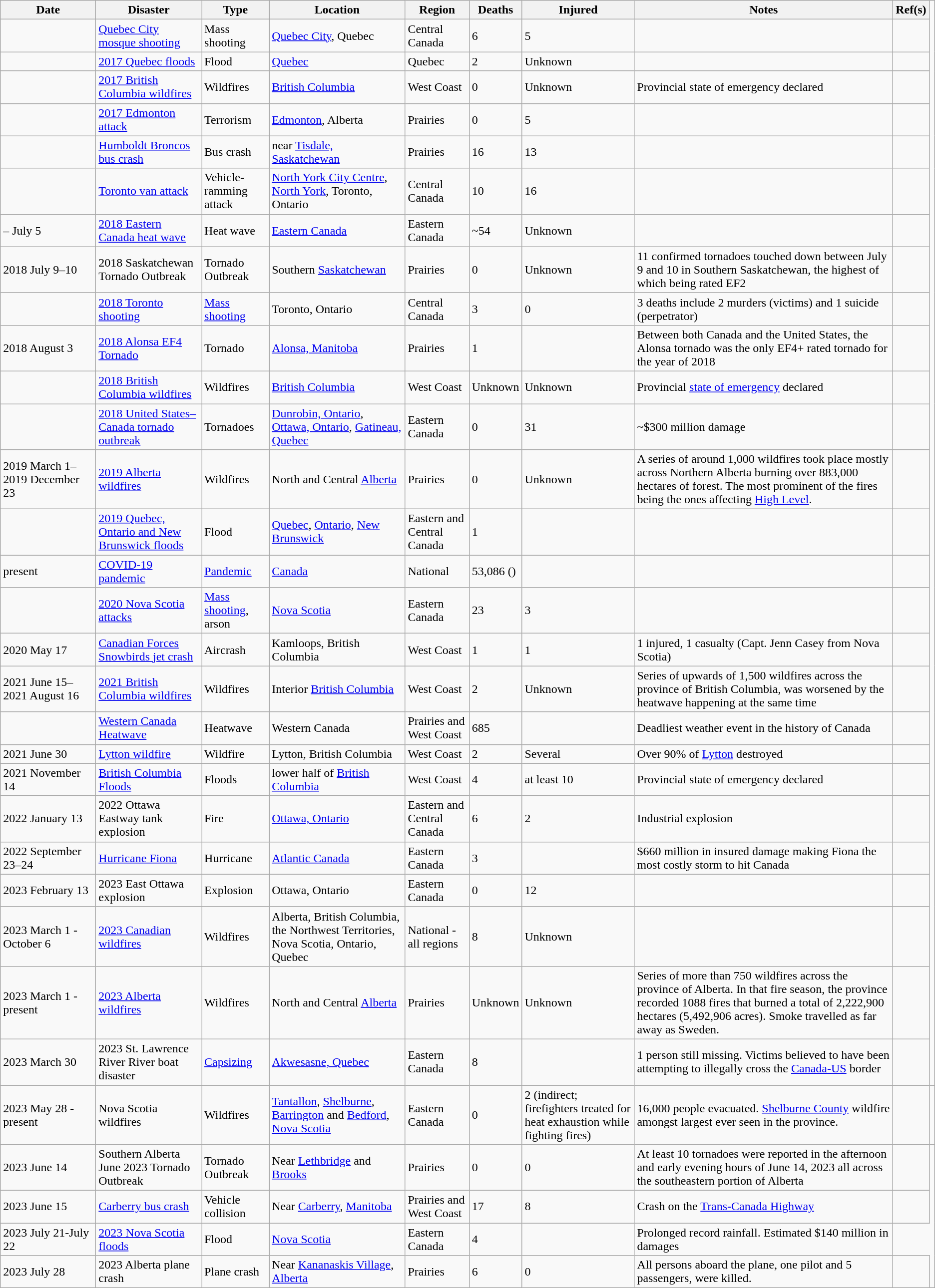<table class="wikitable sortable sticky-header" style=text-align:left" style="margin:1em auto;">
<tr>
<th width=120>Date</th>
<th>Disaster</th>
<th>Type</th>
<th>Location</th>
<th>Region</th>
<th>Deaths</th>
<th>Injured</th>
<th class=unsortable>Notes</th>
<th class=unsortable>Ref(s)</th>
</tr>
<tr>
<td></td>
<td><a href='#'>Quebec City mosque shooting</a></td>
<td>Mass shooting</td>
<td><a href='#'>Quebec City</a>, Quebec</td>
<td>Central Canada</td>
<td>6</td>
<td>5</td>
<td></td>
<td></td>
</tr>
<tr>
<td></td>
<td><a href='#'>2017 Quebec floods</a></td>
<td>Flood</td>
<td><a href='#'>Quebec</a></td>
<td>Quebec</td>
<td>2</td>
<td>Unknown</td>
<td></td>
<td></td>
</tr>
<tr>
<td></td>
<td><a href='#'>2017 British Columbia wildfires</a></td>
<td>Wildfires</td>
<td><a href='#'>British Columbia</a></td>
<td>West Coast</td>
<td>0</td>
<td>Unknown</td>
<td>Provincial state of emergency declared</td>
<td></td>
</tr>
<tr>
<td></td>
<td><a href='#'>2017 Edmonton attack</a></td>
<td>Terrorism</td>
<td><a href='#'>Edmonton</a>, Alberta</td>
<td>Prairies</td>
<td>0</td>
<td>5</td>
<td></td>
<td></td>
</tr>
<tr>
<td></td>
<td><a href='#'>Humboldt Broncos bus crash</a></td>
<td>Bus crash</td>
<td>near <a href='#'>Tisdale, Saskatchewan</a></td>
<td>Prairies</td>
<td>16</td>
<td>13</td>
<td></td>
<td></td>
</tr>
<tr>
<td></td>
<td><a href='#'>Toronto van attack</a></td>
<td>Vehicle-ramming attack</td>
<td><a href='#'>North York City Centre</a>, <a href='#'>North York</a>, Toronto, Ontario</td>
<td>Central Canada</td>
<td>10</td>
<td>16</td>
<td></td>
<td></td>
</tr>
<tr>
<td> – July 5</td>
<td><a href='#'>2018 Eastern Canada heat wave</a></td>
<td>Heat wave</td>
<td><a href='#'>Eastern Canada</a></td>
<td>Eastern Canada</td>
<td>~54</td>
<td>Unknown</td>
<td></td>
<td></td>
</tr>
<tr>
<td>2018 July 9–10</td>
<td>2018 Saskatchewan Tornado Outbreak</td>
<td>Tornado Outbreak</td>
<td>Southern <a href='#'>Saskatchewan</a></td>
<td>Prairies</td>
<td>0</td>
<td>Unknown</td>
<td>11 confirmed tornadoes touched down between July 9 and 10 in Southern Saskatchewan, the highest of which being rated EF2</td>
<td></td>
</tr>
<tr>
<td></td>
<td><a href='#'>2018 Toronto shooting</a></td>
<td><a href='#'>Mass shooting</a></td>
<td>Toronto, Ontario</td>
<td>Central Canada</td>
<td>3</td>
<td>0</td>
<td>3 deaths include 2 murders (victims) and 1 suicide (perpetrator)</td>
<td></td>
</tr>
<tr>
<td>2018 August 3</td>
<td><a href='#'>2018 Alonsa EF4 Tornado</a></td>
<td>Tornado</td>
<td><a href='#'>Alonsa, Manitoba</a></td>
<td>Prairies</td>
<td>1</td>
<td></td>
<td>Between both Canada and the United States, the Alonsa tornado was the only EF4+ rated tornado for the year of 2018</td>
<td></td>
</tr>
<tr>
<td></td>
<td><a href='#'>2018 British Columbia wildfires</a></td>
<td>Wildfires</td>
<td><a href='#'>British Columbia</a></td>
<td>West Coast</td>
<td>Unknown</td>
<td>Unknown</td>
<td>Provincial <a href='#'>state of emergency</a> declared</td>
<td></td>
</tr>
<tr>
<td></td>
<td><a href='#'>2018 United States–Canada tornado outbreak</a></td>
<td>Tornadoes</td>
<td><a href='#'>Dunrobin, Ontario</a>, <a href='#'>Ottawa, Ontario</a>, <a href='#'>Gatineau, Quebec</a></td>
<td>Eastern Canada</td>
<td>0</td>
<td>31</td>
<td>~$300 million damage</td>
<td></td>
</tr>
<tr>
<td>2019 March 1–2019 December 23</td>
<td><a href='#'>2019 Alberta wildfires</a></td>
<td>Wildfires</td>
<td>North and Central <a href='#'>Alberta</a></td>
<td>Prairies</td>
<td>0</td>
<td>Unknown</td>
<td>A series of around 1,000 wildfires took place mostly across Northern Alberta burning over 883,000 hectares of forest. The most prominent of the fires being the ones affecting <a href='#'>High Level</a>.</td>
<td></td>
</tr>
<tr>
<td></td>
<td><a href='#'>2019 Quebec, Ontario and New Brunswick floods</a></td>
<td>Flood</td>
<td><a href='#'>Quebec</a>, <a href='#'>Ontario</a>, <a href='#'>New Brunswick</a></td>
<td>Eastern and Central Canada</td>
<td>1</td>
<td></td>
<td></td>
<td></td>
</tr>
<tr>
<td> present</td>
<td><a href='#'>COVID-19 pandemic</a></td>
<td><a href='#'>Pandemic</a></td>
<td><a href='#'>Canada</a></td>
<td>National</td>
<td>53,086                 ()</td>
<td></td>
<td></td>
<td></td>
</tr>
<tr>
<td></td>
<td><a href='#'>2020 Nova Scotia attacks</a></td>
<td><a href='#'>Mass shooting</a>, arson</td>
<td><a href='#'>Nova Scotia</a></td>
<td>Eastern Canada</td>
<td>23</td>
<td>3</td>
<td></td>
<td></td>
</tr>
<tr>
<td>2020 May 17</td>
<td><a href='#'>Canadian Forces Snowbirds jet crash</a></td>
<td>Aircrash</td>
<td>Kamloops, British Columbia</td>
<td>West Coast</td>
<td>1</td>
<td>1</td>
<td>1 injured, 1 casualty (Capt. Jenn Casey from Nova Scotia)</td>
<td></td>
</tr>
<tr>
<td>2021 June 15–2021 August 16</td>
<td><a href='#'>2021 British Columbia wildfires</a></td>
<td>Wildfires</td>
<td>Interior <a href='#'>British Columbia</a></td>
<td>West Coast</td>
<td>2</td>
<td>Unknown</td>
<td>Series of upwards of 1,500 wildfires across the province of British Columbia, was worsened by the heatwave happening at the same time</td>
<td></td>
</tr>
<tr>
<td></td>
<td><a href='#'>Western Canada Heatwave</a></td>
<td>Heatwave</td>
<td>Western Canada</td>
<td>Prairies and West Coast</td>
<td>685</td>
<td></td>
<td>Deadliest weather event in the history of Canada</td>
<td></td>
</tr>
<tr>
<td>2021 June 30</td>
<td><a href='#'>Lytton wildfire</a></td>
<td>Wildfire</td>
<td>Lytton, British Columbia</td>
<td>West Coast</td>
<td>2</td>
<td>Several</td>
<td>Over 90% of <a href='#'>Lytton</a> destroyed</td>
<td></td>
</tr>
<tr>
<td>2021 November 14</td>
<td><a href='#'>British Columbia Floods</a></td>
<td>Floods</td>
<td>lower half of <a href='#'>British Columbia</a></td>
<td>West Coast</td>
<td>4</td>
<td>at least 10</td>
<td>Provincial state of emergency declared</td>
<td></td>
</tr>
<tr>
<td>2022 January 13</td>
<td>2022 Ottawa Eastway tank explosion</td>
<td>Fire</td>
<td><a href='#'>Ottawa, Ontario</a></td>
<td>Eastern and Central Canada</td>
<td>6</td>
<td>2</td>
<td>Industrial explosion</td>
<td></td>
</tr>
<tr>
<td>2022 September 23–24</td>
<td><a href='#'>Hurricane Fiona</a></td>
<td>Hurricane</td>
<td><a href='#'>Atlantic Canada</a></td>
<td>Eastern Canada</td>
<td>3</td>
<td></td>
<td>$660 million in insured damage making Fiona the most costly storm to hit Canada</td>
<td></td>
</tr>
<tr>
<td>2023 February 13</td>
<td>2023 East Ottawa explosion</td>
<td>Explosion</td>
<td>Ottawa, Ontario</td>
<td>Eastern Canada</td>
<td>0</td>
<td>12</td>
<td></td>
<td></td>
</tr>
<tr>
<td>2023 March 1 - October 6</td>
<td><a href='#'>2023 Canadian wildfires</a></td>
<td>Wildfires</td>
<td>Alberta, British Columbia, the Northwest Territories, Nova Scotia, Ontario, Quebec</td>
<td>National - all regions</td>
<td>8</td>
<td>Unknown</td>
<td></td>
<td></td>
</tr>
<tr>
<td>2023 March 1 - present</td>
<td><a href='#'>2023 Alberta wildfires</a></td>
<td>Wildfires</td>
<td>North and Central <a href='#'>Alberta</a></td>
<td>Prairies</td>
<td>Unknown</td>
<td>Unknown</td>
<td>Series of more than 750 wildfires across the province of Alberta. In that fire season, the province recorded 1088 fires that burned a total of 2,222,900 hectares (5,492,906 acres). Smoke travelled as far away as Sweden.</td>
<td></td>
</tr>
<tr>
<td>2023 March 30</td>
<td>2023 St. Lawrence River River boat disaster</td>
<td><a href='#'>Capsizing</a></td>
<td><a href='#'>Akwesasne, Quebec</a></td>
<td>Eastern Canada</td>
<td>8</td>
<td></td>
<td>1 person still missing. Victims believed to have been attempting to illegally cross the <a href='#'>Canada-US</a> border</td>
<td></td>
</tr>
<tr>
<td>2023 May 28 - present</td>
<td>Nova Scotia wildfires</td>
<td>Wildfires</td>
<td><a href='#'>Tantallon</a>, <a href='#'>Shelburne</a>, <a href='#'>Barrington</a> and <a href='#'>Bedford</a>, <a href='#'>Nova Scotia</a></td>
<td>Eastern Canada</td>
<td>0</td>
<td>2 (indirect; firefighters treated for heat exhaustion while fighting fires)</td>
<td>16,000 people evacuated. <a href='#'>Shelburne County</a> wildfire amongst largest ever seen in the province.</td>
<td></td>
<td></td>
</tr>
<tr>
<td>2023 June 14</td>
<td>Southern Alberta June 2023 Tornado Outbreak</td>
<td>Tornado Outbreak</td>
<td>Near <a href='#'>Lethbridge</a> and <a href='#'>Brooks</a></td>
<td>Prairies</td>
<td>0</td>
<td>0</td>
<td>At least 10 tornadoes were reported in the afternoon and early evening hours of June 14, 2023 all across the southeastern portion of Alberta</td>
<td></td>
</tr>
<tr>
<td>2023 June 15</td>
<td><a href='#'>Carberry bus crash</a></td>
<td>Vehicle collision</td>
<td>Near <a href='#'>Carberry</a>, <a href='#'>Manitoba</a></td>
<td>Prairies and West Coast</td>
<td>17</td>
<td>8</td>
<td>Crash on the <a href='#'>Trans-Canada Highway</a></td>
<td></td>
</tr>
<tr>
<td>2023 July 21-July 22</td>
<td><a href='#'>2023 Nova Scotia floods</a></td>
<td>Flood</td>
<td><a href='#'>Nova Scotia</a></td>
<td>Eastern Canada</td>
<td>4</td>
<td></td>
<td>Prolonged record rainfall. Estimated $140 million in damages</td>
</tr>
<tr>
<td>2023 July 28</td>
<td>2023 Alberta plane crash</td>
<td>Plane crash</td>
<td>Near <a href='#'>Kananaskis Village</a>, <a href='#'>Alberta</a></td>
<td>Prairies</td>
<td>6</td>
<td>0</td>
<td>All persons aboard the plane, one pilot and 5 passengers, were killed.</td>
<td></td>
</tr>
</table>
